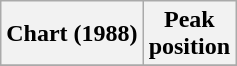<table class="wikitable plainrowheaders">
<tr>
<th>Chart (1988)</th>
<th>Peak<br>position</th>
</tr>
<tr>
</tr>
</table>
